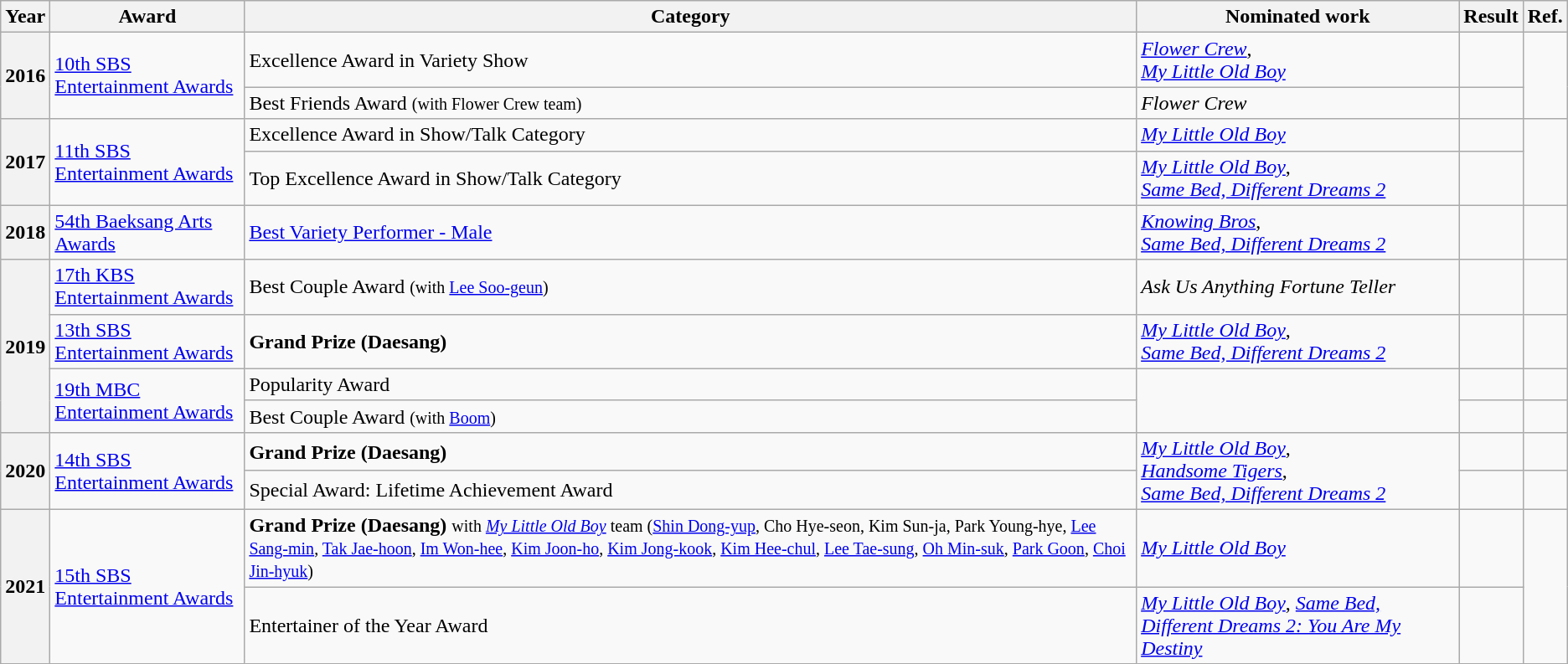<table class="wikitable">
<tr>
<th>Year</th>
<th>Award</th>
<th>Category</th>
<th>Nominated work</th>
<th>Result</th>
<th>Ref.</th>
</tr>
<tr>
<th rowspan=2>2016</th>
<td rowspan=2><a href='#'>10th SBS Entertainment Awards</a></td>
<td>Excellence Award in Variety Show</td>
<td><em><a href='#'>Flower Crew</a></em>,<br><em><a href='#'>My Little Old Boy</a></em></td>
<td></td>
<td rowspan=2></td>
</tr>
<tr>
<td>Best Friends Award <small>(with Flower Crew team)</small></td>
<td><em>Flower Crew</em></td>
<td></td>
</tr>
<tr>
<th rowspan=2>2017</th>
<td rowspan=2><a href='#'>11th SBS Entertainment Awards</a></td>
<td>Excellence Award in Show/Talk Category</td>
<td><em><a href='#'>My Little Old Boy</a></em></td>
<td></td>
<td rowspan=2></td>
</tr>
<tr>
<td>Top Excellence Award in Show/Talk Category</td>
<td><em><a href='#'>My Little Old Boy</a></em>,<br><em><a href='#'>Same Bed, Different Dreams 2</a></em></td>
<td></td>
</tr>
<tr>
<th>2018</th>
<td><a href='#'>54th Baeksang Arts Awards</a></td>
<td><a href='#'>Best Variety Performer - Male</a></td>
<td><em><a href='#'>Knowing Bros</a></em>,<br><em><a href='#'>Same Bed, Different Dreams 2</a></em></td>
<td></td>
<td></td>
</tr>
<tr>
<th rowspan=4>2019</th>
<td><a href='#'>17th KBS Entertainment Awards</a></td>
<td>Best Couple Award <small>(with <a href='#'>Lee Soo-geun</a>)</small></td>
<td><em>Ask Us Anything Fortune Teller</em></td>
<td></td>
<td></td>
</tr>
<tr>
<td><a href='#'>13th SBS Entertainment Awards</a></td>
<td><strong>Grand Prize (Daesang)</strong></td>
<td><em><a href='#'>My Little Old Boy</a></em>,<br><em><a href='#'>Same Bed, Different Dreams 2</a></em></td>
<td></td>
<td></td>
</tr>
<tr>
<td rowspan=2><a href='#'>19th MBC Entertainment Awards</a></td>
<td>Popularity Award</td>
<td rowspan=2><em></em></td>
<td></td>
<td></td>
</tr>
<tr>
<td>Best Couple Award <small>(with <a href='#'>Boom</a>)</small></td>
<td></td>
<td></td>
</tr>
<tr>
<th rowspan=2>2020</th>
<td rowspan=2><a href='#'>14th SBS Entertainment Awards</a></td>
<td><strong>Grand Prize (Daesang)</strong></td>
<td rowspan=2><em><a href='#'>My Little Old Boy</a></em>,<br><em><a href='#'>Handsome Tigers</a></em>,<br><em><a href='#'>Same Bed, Different Dreams 2</a></em></td>
<td></td>
<td></td>
</tr>
<tr>
<td>Special Award: Lifetime Achievement Award</td>
<td></td>
<td></td>
</tr>
<tr>
<th rowspan=2>2021</th>
<td rowspan=2><a href='#'>15th SBS Entertainment Awards</a></td>
<td><strong> Grand Prize (Daesang)</strong> <small>with <em><a href='#'>My Little Old Boy</a></em> team (<a href='#'>Shin Dong-yup</a>, Cho Hye-seon, Kim Sun-ja, Park Young-hye, <a href='#'>Lee Sang-min</a>, <a href='#'>Tak Jae-hoon</a>, <a href='#'>Im Won-hee</a>, <a href='#'>Kim Joon-ho</a>, <a href='#'>Kim Jong-kook</a>, <a href='#'>Kim Hee-chul</a>, <a href='#'>Lee Tae-sung</a>, <a href='#'>Oh Min-suk</a>, <a href='#'>Park Goon</a>, <a href='#'>Choi Jin-hyuk</a>)</small></td>
<td><em><a href='#'>My Little Old Boy</a></em></td>
<td></td>
<td rowspan=2></td>
</tr>
<tr>
<td>Entertainer of the Year Award</td>
<td><em><a href='#'>My Little Old Boy</a></em>, <em><a href='#'>Same Bed, Different Dreams 2: You Are My Destiny</a></em></td>
<td></td>
</tr>
</table>
